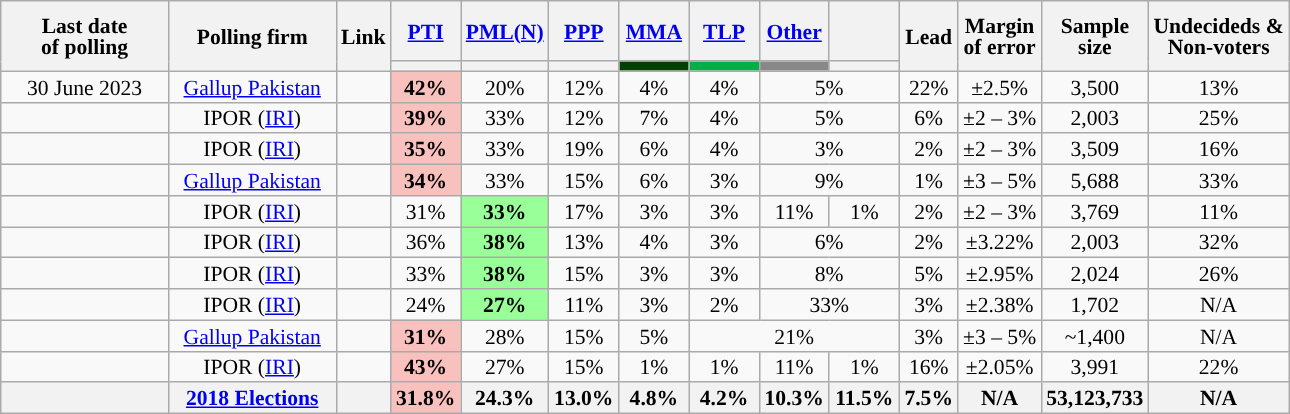<table class="wikitable sortable" style="text-align:center;font-size:90%;line-height:14px">
<tr style="height:40px;">
<th rowspan="2" style="width:105px;">Last date<br>of polling</th>
<th rowspan="2" style="width:105px;">Polling firm</th>
<th rowspan="2">Link</th>
<th class="unsortable" style="width:40px;"><a href='#'>PTI</a></th>
<th class="unsortable" style="width:40px;"><a href='#'>PML(N)</a></th>
<th class="unsortable" style="width:40px;"><a href='#'>PPP</a></th>
<th class="unsortable" style="width:40px;"><a href='#'>MMA</a></th>
<th class="unsortable" style="width:40px;"><a href='#'>TLP</a></th>
<th class="unsortable" style="width:40px;"><a href='#'>Other</a></th>
<th class="unsortable" style="width:40px;"></th>
<th rowspan="2">Lead</th>
<th rowspan="2">Margin<br>of error</th>
<th rowspan="2">Sample<br>size</th>
<th rowspan="2">Undecideds &<br>Non-voters</th>
</tr>
<tr>
<th style="background:"></th>
<th style="background:"></th>
<th style="background:"></th>
<th style="background:#004000;" data-sort-type="number"></th>
<th style="background:#01B045;" data-sort-type="number"></th>
<th style="background:#888888;" data-sort-type="number"></th>
<th style="background:"></th>
</tr>
<tr>
<td>30 June 2023</td>
<td><a href='#'>Gallup Pakistan</a></td>
<td></td>
<td style="background:rgb(248, 193, 190)"><strong>42%</strong></td>
<td>20%</td>
<td>12%</td>
<td>4%</td>
<td>4%</td>
<td colspan="2">5%</td>
<td style="background:"><span>22%</span></td>
<td>±2.5%</td>
<td>3,500</td>
<td>13%</td>
</tr>
<tr>
<td></td>
<td>IPOR (<a href='#'>IRI</a>)</td>
<td></td>
<td style="background:rgb(248, 193, 190)"><strong>39%</strong></td>
<td>33%</td>
<td>12%</td>
<td>7%</td>
<td>4%</td>
<td colspan = "2">5%</td>
<td style="background:"><span>6%</span></td>
<td>±2 – 3%</td>
<td>2,003</td>
<td>25%</td>
</tr>
<tr>
<td></td>
<td>IPOR (<a href='#'>IRI</a>)</td>
<td></td>
<td style="background:rgb(248, 193, 190)"><strong>35%</strong></td>
<td>33%</td>
<td>19%</td>
<td>6%</td>
<td>4%</td>
<td colspan = "2">3%</td>
<td style="background:"><span>2%</span></td>
<td>±2 – 3%</td>
<td>3,509</td>
<td>16%</td>
</tr>
<tr>
<td></td>
<td><a href='#'>Gallup Pakistan</a></td>
<td></td>
<td style="background:rgb(248, 193, 190)"><strong>34%</strong></td>
<td>33%</td>
<td>15%</td>
<td>6%</td>
<td>3%</td>
<td colspan = "2">9%</td>
<td style="background:"><span>1%</span></td>
<td>±3 – 5%</td>
<td>5,688</td>
<td>33%</td>
</tr>
<tr>
<td></td>
<td>IPOR (<a href='#'>IRI</a>)</td>
<td></td>
<td>31%</td>
<td style="background:rgb(153, 255, 153)"><strong>33%</strong></td>
<td>17%</td>
<td>3%</td>
<td>3%</td>
<td>11%</td>
<td>1%</td>
<td style="background:"><span>2%</span></td>
<td>±2 – 3%</td>
<td>3,769</td>
<td>11%</td>
</tr>
<tr>
<td></td>
<td>IPOR (<a href='#'>IRI</a>)</td>
<td></td>
<td>36%</td>
<td style="background:rgb(153, 255, 153)"><strong>38%</strong></td>
<td>13%</td>
<td>4%</td>
<td>3%</td>
<td colspan = "2">6%</td>
<td style="background:"><span>2%</span></td>
<td>±3.22%</td>
<td>2,003</td>
<td>32%</td>
</tr>
<tr>
<td></td>
<td>IPOR (<a href='#'>IRI</a>)</td>
<td></td>
<td>33%</td>
<td style="background:rgb(153, 255, 153)"><strong>38%</strong></td>
<td>15%</td>
<td>3%</td>
<td>3%</td>
<td colspan = "2">8%</td>
<td style="background:"><span>5%</span></td>
<td>±2.95%</td>
<td>2,024</td>
<td>26%</td>
</tr>
<tr>
<td></td>
<td>IPOR (<a href='#'>IRI</a>)</td>
<td></td>
<td>24%</td>
<td style="background:rgb(153, 255, 153)"><strong>27%</strong></td>
<td>11%</td>
<td>3%</td>
<td>2%</td>
<td colspan = "2">33%</td>
<td style="background:"><span>3%</span></td>
<td>±2.38%</td>
<td>1,702</td>
<td>N/A</td>
</tr>
<tr>
<td></td>
<td><a href='#'>Gallup Pakistan</a></td>
<td></td>
<td style="background:rgb(248, 193, 190)"><strong>31%</strong></td>
<td>28%</td>
<td>15%</td>
<td>5%</td>
<td colspan = "3">21%</td>
<td style="background:"><span>3%</span></td>
<td>±3 – 5%</td>
<td>~1,400</td>
<td>N/A</td>
</tr>
<tr>
<td></td>
<td>IPOR (<a href='#'>IRI</a>)</td>
<td></td>
<td style="background:rgb(248, 193, 190)"><strong>43%</strong></td>
<td>27%</td>
<td>15%</td>
<td>1%</td>
<td>1%</td>
<td>11%</td>
<td>1%</td>
<td style="background:"><span>16%</span></td>
<td>±2.05%</td>
<td>3,991</td>
<td>22%</td>
</tr>
<tr>
<th></th>
<th><a href='#'>2018 Elections</a></th>
<th></th>
<th style="background:rgb(248, 193, 190)"><strong>31.8%</strong></th>
<th>24.3%</th>
<th>13.0%</th>
<th>4.8%</th>
<th>4.2%</th>
<th>10.3%</th>
<th>11.5%</th>
<th style="background:"><span>7.5%</span></th>
<th>N/A</th>
<th>53,123,733</th>
<th>N/A</th>
</tr>
</table>
